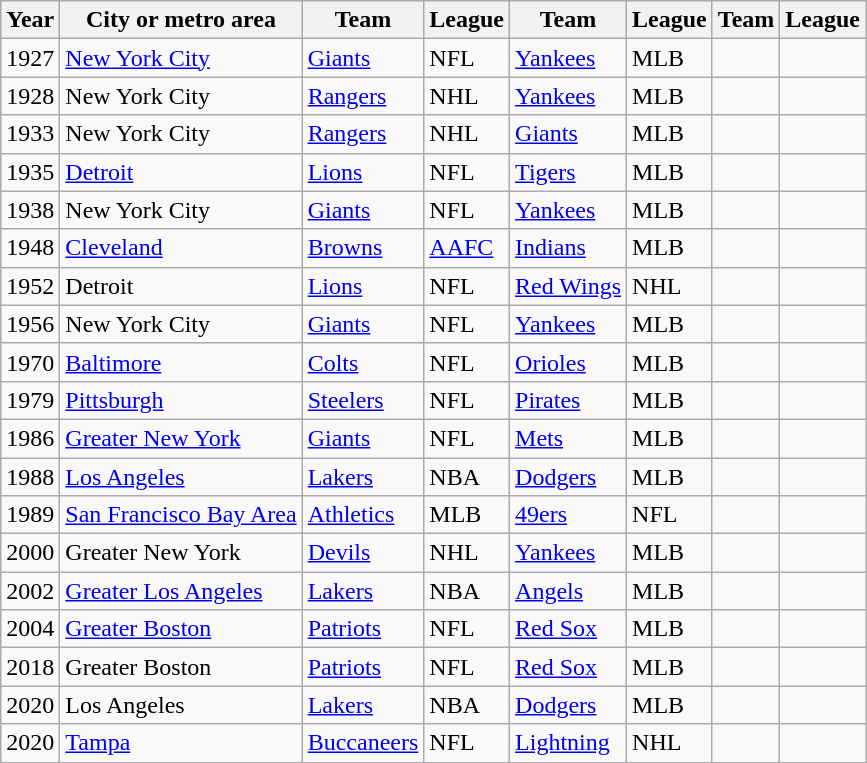<table class="wikitable sortable">
<tr>
<th>Year</th>
<th>City or metro area</th>
<th>Team</th>
<th>League</th>
<th>Team</th>
<th>League</th>
<th>Team</th>
<th>League</th>
</tr>
<tr>
<td>1927</td>
<td><a href='#'>New York City</a></td>
<td><a href='#'>Giants</a></td>
<td>NFL</td>
<td><a href='#'>Yankees</a></td>
<td>MLB</td>
<td></td>
<td></td>
</tr>
<tr>
<td>1928</td>
<td>New York City</td>
<td><a href='#'>Rangers</a></td>
<td>NHL</td>
<td><a href='#'>Yankees</a></td>
<td>MLB</td>
<td></td>
<td></td>
</tr>
<tr>
<td>1933</td>
<td>New York City</td>
<td><a href='#'>Rangers</a></td>
<td>NHL</td>
<td><a href='#'>Giants</a></td>
<td>MLB</td>
<td></td>
<td></td>
</tr>
<tr>
<td>1935</td>
<td><a href='#'>Detroit</a></td>
<td><a href='#'>Lions</a></td>
<td>NFL</td>
<td><a href='#'>Tigers</a></td>
<td>MLB</td>
<td></td>
<td></td>
</tr>
<tr>
<td>1938</td>
<td>New York City</td>
<td><a href='#'>Giants</a></td>
<td>NFL</td>
<td><a href='#'>Yankees</a></td>
<td>MLB</td>
<td></td>
<td></td>
</tr>
<tr>
<td>1948</td>
<td><a href='#'>Cleveland</a></td>
<td><a href='#'>Browns</a></td>
<td><a href='#'>AAFC</a></td>
<td><a href='#'>Indians</a></td>
<td>MLB</td>
<td></td>
<td></td>
</tr>
<tr>
<td>1952</td>
<td>Detroit</td>
<td><a href='#'>Lions</a></td>
<td>NFL</td>
<td><a href='#'>Red Wings</a></td>
<td>NHL</td>
<td></td>
<td></td>
</tr>
<tr>
<td>1956</td>
<td>New York City</td>
<td><a href='#'>Giants</a></td>
<td>NFL</td>
<td><a href='#'>Yankees</a></td>
<td>MLB</td>
<td></td>
<td></td>
</tr>
<tr>
<td>1970</td>
<td><a href='#'>Baltimore</a></td>
<td><a href='#'>Colts</a></td>
<td>NFL</td>
<td><a href='#'>Orioles</a></td>
<td>MLB</td>
<td></td>
<td></td>
</tr>
<tr>
<td>1979</td>
<td><a href='#'>Pittsburgh</a></td>
<td><a href='#'>Steelers</a></td>
<td>NFL</td>
<td><a href='#'>Pirates</a></td>
<td>MLB</td>
<td></td>
<td></td>
</tr>
<tr>
<td>1986</td>
<td><a href='#'>Greater New York</a></td>
<td><a href='#'>Giants</a></td>
<td>NFL</td>
<td><a href='#'>Mets</a></td>
<td>MLB</td>
<td></td>
<td></td>
</tr>
<tr>
<td>1988</td>
<td><a href='#'>Los Angeles</a></td>
<td><a href='#'>Lakers</a></td>
<td>NBA</td>
<td><a href='#'>Dodgers</a></td>
<td>MLB</td>
<td></td>
<td></td>
</tr>
<tr>
<td>1989</td>
<td><a href='#'>San Francisco Bay Area</a></td>
<td><a href='#'>Athletics</a></td>
<td>MLB</td>
<td><a href='#'>49ers</a></td>
<td>NFL</td>
<td></td>
<td></td>
</tr>
<tr>
<td>2000</td>
<td>Greater New York</td>
<td><a href='#'>Devils</a></td>
<td>NHL</td>
<td><a href='#'>Yankees</a></td>
<td>MLB</td>
<td></td>
<td></td>
</tr>
<tr>
<td>2002</td>
<td><a href='#'>Greater Los Angeles</a></td>
<td><a href='#'>Lakers</a></td>
<td>NBA</td>
<td><a href='#'>Angels</a></td>
<td>MLB</td>
<td></td>
<td></td>
</tr>
<tr>
<td>2004</td>
<td><a href='#'>Greater Boston</a></td>
<td><a href='#'>Patriots</a></td>
<td>NFL</td>
<td><a href='#'>Red Sox</a></td>
<td>MLB</td>
<td></td>
<td></td>
</tr>
<tr>
<td>2018</td>
<td>Greater Boston</td>
<td><a href='#'>Patriots</a></td>
<td>NFL</td>
<td><a href='#'>Red Sox</a></td>
<td>MLB</td>
<td></td>
<td></td>
</tr>
<tr>
<td>2020</td>
<td>Los Angeles</td>
<td><a href='#'>Lakers</a></td>
<td>NBA</td>
<td><a href='#'>Dodgers</a></td>
<td>MLB</td>
<td></td>
<td></td>
</tr>
<tr>
<td>2020</td>
<td><a href='#'>Tampa</a></td>
<td><a href='#'>Buccaneers</a></td>
<td>NFL</td>
<td><a href='#'>Lightning</a></td>
<td>NHL</td>
<td></td>
<td></td>
</tr>
</table>
